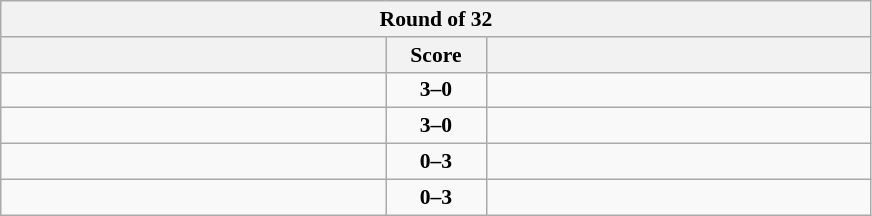<table class="wikitable" style="text-align: center; font-size:90% ">
<tr>
<th colspan=3>Round of 32</th>
</tr>
<tr>
<th align="right" width="250"></th>
<th width="60">Score</th>
<th align="left" width="250"></th>
</tr>
<tr>
<td align=left><strong></strong></td>
<td align=center><strong>3–0</strong></td>
<td align=left></td>
</tr>
<tr>
<td align=left><strong></strong></td>
<td align=center><strong>3–0</strong></td>
<td align=left></td>
</tr>
<tr>
<td align=left></td>
<td align=center><strong>0–3</strong></td>
<td align=left><strong></strong></td>
</tr>
<tr>
<td align=left></td>
<td align=center><strong>0–3</strong></td>
<td align=left><strong></strong></td>
</tr>
</table>
